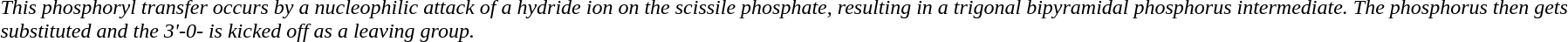<table align="center" | >
<tr>
<td align="center"></td>
<td></td>
<td align="bottom"><em>This phosphoryl transfer occurs by a nucleophilic attack of a hydride ion on the scissile phosphate, resulting in a trigonal bipyramidal phosphorus intermediate. The phosphorus then gets substituted and the 3'-0- is kicked off as a leaving group. </em></td>
</tr>
</table>
